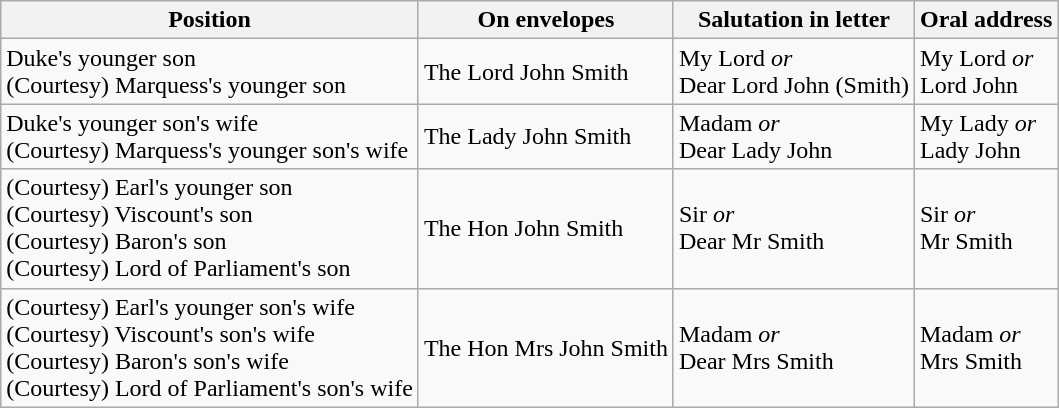<table class="wikitable">
<tr>
<th>Position</th>
<th>On envelopes</th>
<th>Salutation in letter</th>
<th>Oral address</th>
</tr>
<tr>
<td>Duke's younger son<br>(Courtesy) Marquess's younger son</td>
<td>The Lord John Smith</td>
<td>My Lord <em>or</em><br>Dear Lord John (Smith)</td>
<td>My Lord <em>or</em><br>Lord John</td>
</tr>
<tr>
<td>Duke's younger son's wife<br>(Courtesy) Marquess's younger son's wife</td>
<td>The Lady John Smith</td>
<td>Madam <em>or</em><br>Dear Lady John</td>
<td>My Lady <em>or</em><br>Lady John</td>
</tr>
<tr>
<td>(Courtesy) Earl's younger son<br>(Courtesy) Viscount's son<br>(Courtesy) Baron's son<br>(Courtesy) Lord of Parliament's son</td>
<td>The Hon John Smith</td>
<td>Sir <em>or</em><br>Dear Mr Smith</td>
<td>Sir <em>or</em><br>Mr Smith</td>
</tr>
<tr>
<td>(Courtesy) Earl's younger son's wife<br>(Courtesy) Viscount's son's wife<br>(Courtesy) Baron's son's wife<br>(Courtesy) Lord of Parliament's son's wife</td>
<td>The Hon Mrs John Smith</td>
<td>Madam <em>or</em><br>Dear Mrs Smith</td>
<td>Madam <em>or</em><br>Mrs Smith</td>
</tr>
</table>
